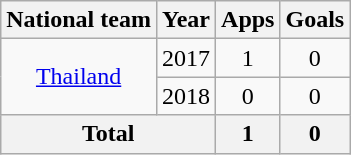<table class="wikitable" style="text-align:center">
<tr>
<th>National team</th>
<th>Year</th>
<th>Apps</th>
<th>Goals</th>
</tr>
<tr>
<td rowspan="2" valign="center"><a href='#'>Thailand</a></td>
<td>2017</td>
<td>1</td>
<td>0</td>
</tr>
<tr>
<td>2018</td>
<td>0</td>
<td>0</td>
</tr>
<tr>
<th colspan="2">Total</th>
<th>1</th>
<th>0</th>
</tr>
</table>
